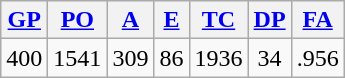<table class="wikitable">
<tr>
<th><a href='#'>GP</a></th>
<th><a href='#'>PO</a></th>
<th><a href='#'>A</a></th>
<th><a href='#'>E</a></th>
<th><a href='#'>TC</a></th>
<th><a href='#'>DP</a></th>
<th><a href='#'>FA</a></th>
</tr>
<tr align=center>
<td>400</td>
<td>1541</td>
<td>309</td>
<td>86</td>
<td>1936</td>
<td>34</td>
<td>.956</td>
</tr>
</table>
